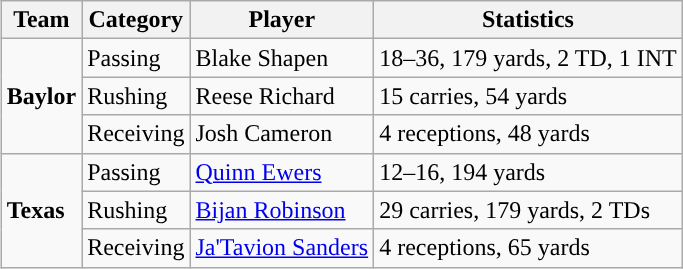<table class="wikitable" style="float: right;">
<tr>
<th>Team</th>
<th>Category</th>
<th>Player</th>
<th>Statistics</th>
</tr>
<tr>
<td rowspan=3><strong>Baylor</strong></td>
<td>Passing</td>
<td>Blake Shapen</td>
<td>18–36, 179 yards, 2 TD, 1 INT</td>
</tr>
<tr>
<td>Rushing</td>
<td>Reese Richard</td>
<td>15 carries, 54 yards</td>
</tr>
<tr>
<td>Receiving</td>
<td>Josh Cameron</td>
<td>4 receptions, 48 yards</td>
</tr>
<tr>
<td rowspan=3><strong>Texas</strong></td>
<td>Passing</td>
<td><a href='#'>Quinn Ewers</a></td>
<td>12–16, 194 yards</td>
</tr>
<tr>
<td>Rushing</td>
<td><a href='#'>Bijan Robinson</a></td>
<td>29 carries, 179 yards, 2 TDs</td>
</tr>
<tr>
<td>Receiving</td>
<td><a href='#'>Ja'Tavion Sanders</a></td>
<td>4 receptions, 65 yards</td>
</tr>
</table>
